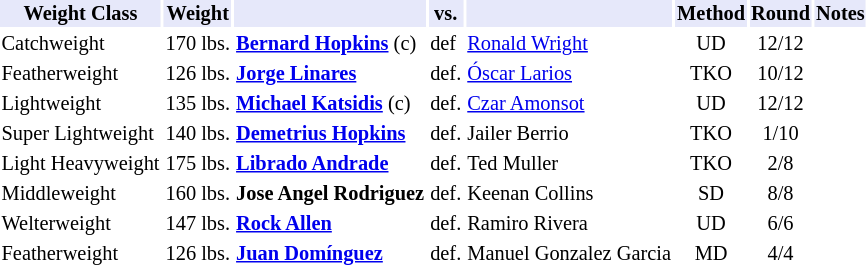<table class="toccolours" style="font-size: 85%;">
<tr>
<th style="background:#e6e8fa; color:#000; text-align:center;">Weight Class</th>
<th style="background:#e6e8fa; color:#000; text-align:center;">Weight</th>
<th style="background:#e6e8fa; color:#000; text-align:center;"></th>
<th style="background:#e6e8fa; color:#000; text-align:center;">vs.</th>
<th style="background:#e6e8fa; color:#000; text-align:center;"></th>
<th style="background:#e6e8fa; color:#000; text-align:center;">Method</th>
<th style="background:#e6e8fa; color:#000; text-align:center;">Round</th>
<th style="background:#e6e8fa; color:#000; text-align:center;">Notes</th>
</tr>
<tr>
<td>Catchweight</td>
<td>170 lbs.</td>
<td><strong><a href='#'>Bernard Hopkins</a></strong> (c)</td>
<td>def</td>
<td><a href='#'>Ronald Wright</a></td>
<td align=center>UD</td>
<td align=center>12/12</td>
<td></td>
</tr>
<tr>
<td>Featherweight</td>
<td>126 lbs.</td>
<td><strong><a href='#'>Jorge Linares</a></strong></td>
<td>def.</td>
<td><a href='#'>Óscar Larios</a></td>
<td align=center>TKO</td>
<td align=center>10/12</td>
<td></td>
</tr>
<tr>
<td>Lightweight</td>
<td>135 lbs.</td>
<td><strong><a href='#'>Michael Katsidis</a></strong> (c)</td>
<td>def.</td>
<td><a href='#'>Czar Amonsot</a></td>
<td align=center>UD</td>
<td align=center>12/12</td>
<td></td>
</tr>
<tr>
<td>Super Lightweight</td>
<td>140 lbs.</td>
<td><strong><a href='#'>Demetrius Hopkins</a></strong></td>
<td>def.</td>
<td>Jailer Berrio</td>
<td align=center>TKO</td>
<td align=center>1/10</td>
</tr>
<tr>
<td>Light Heavyweight</td>
<td>175 lbs.</td>
<td><strong><a href='#'>Librado Andrade</a></strong></td>
<td>def.</td>
<td>Ted Muller</td>
<td align=center>TKO</td>
<td align=center>2/8</td>
</tr>
<tr>
<td>Middleweight</td>
<td>160 lbs.</td>
<td><strong>Jose Angel Rodriguez</strong></td>
<td>def.</td>
<td>Keenan Collins</td>
<td align=center>SD</td>
<td align=center>8/8</td>
</tr>
<tr>
<td>Welterweight</td>
<td>147 lbs.</td>
<td><strong><a href='#'>Rock Allen</a></strong></td>
<td>def.</td>
<td>Ramiro Rivera</td>
<td align=center>UD</td>
<td align=center>6/6</td>
</tr>
<tr>
<td>Featherweight</td>
<td>126 lbs.</td>
<td><strong><a href='#'>Juan Domínguez</a></strong></td>
<td>def.</td>
<td>Manuel Gonzalez Garcia</td>
<td align=center>MD</td>
<td align=center>4/4</td>
</tr>
</table>
